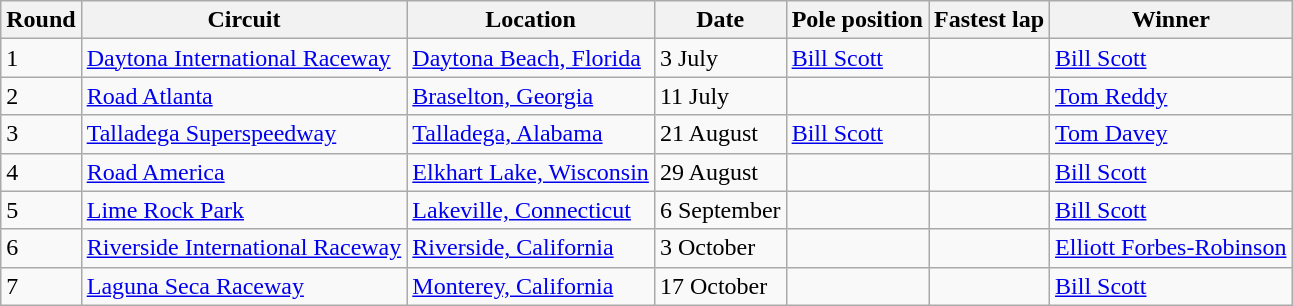<table class="wikitable">
<tr>
<th>Round</th>
<th>Circuit</th>
<th>Location</th>
<th>Date</th>
<th>Pole position</th>
<th>Fastest lap</th>
<th>Winner</th>
</tr>
<tr>
<td>1</td>
<td><a href='#'>Daytona International Raceway</a></td>
<td> <a href='#'>Daytona Beach, Florida</a></td>
<td>3 July</td>
<td> <a href='#'>Bill Scott</a></td>
<td></td>
<td> <a href='#'>Bill Scott</a></td>
</tr>
<tr>
<td>2</td>
<td><a href='#'>Road Atlanta</a></td>
<td> <a href='#'>Braselton, Georgia</a></td>
<td>11 July</td>
<td></td>
<td></td>
<td> <a href='#'>Tom Reddy</a></td>
</tr>
<tr>
<td>3</td>
<td><a href='#'>Talladega Superspeedway</a></td>
<td> <a href='#'>Talladega, Alabama</a></td>
<td>21 August</td>
<td> <a href='#'>Bill Scott</a></td>
<td></td>
<td> <a href='#'>Tom Davey</a></td>
</tr>
<tr>
<td>4</td>
<td><a href='#'>Road America</a></td>
<td> <a href='#'>Elkhart Lake, Wisconsin</a></td>
<td>29 August</td>
<td></td>
<td></td>
<td> <a href='#'>Bill Scott</a></td>
</tr>
<tr>
<td>5</td>
<td><a href='#'>Lime Rock Park</a></td>
<td> <a href='#'>Lakeville, Connecticut</a></td>
<td>6 September</td>
<td></td>
<td></td>
<td> <a href='#'>Bill Scott</a></td>
</tr>
<tr>
<td>6</td>
<td><a href='#'>Riverside International Raceway</a></td>
<td> <a href='#'>Riverside, California</a></td>
<td>3 October</td>
<td></td>
<td></td>
<td> <a href='#'>Elliott Forbes-Robinson</a></td>
</tr>
<tr>
<td>7</td>
<td><a href='#'>Laguna Seca Raceway</a></td>
<td> <a href='#'>Monterey, California</a></td>
<td>17 October</td>
<td></td>
<td></td>
<td> <a href='#'>Bill Scott</a></td>
</tr>
</table>
